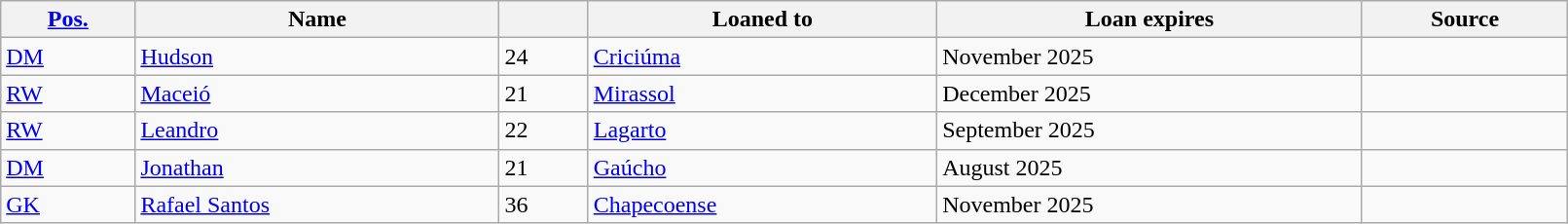<table class="wikitable sortable" style="width:85%; text-align:center; text-align:left;">
<tr>
<th><a href='#'>Pos.</a></th>
<th>Name</th>
<th></th>
<th>Loaned to</th>
<th>Loan expires</th>
<th>Source</th>
</tr>
<tr>
<td><a href='#'>DM</a></td>
<td style="text-align:left;"> <a href='#'>Hudson</a></td>
<td>24</td>
<td style="text-align:left;"> <a href='#'>Criciúma</a></td>
<td>November 2025</td>
<td></td>
</tr>
<tr>
<td><a href='#'>RW</a></td>
<td style="text-align:left;"> <a href='#'>Maceió</a></td>
<td>21</td>
<td style="text-align:left;"> <a href='#'>Mirassol</a></td>
<td>December 2025</td>
<td></td>
</tr>
<tr>
<td><a href='#'>RW</a></td>
<td style="text-align:left;"> <a href='#'>Leandro</a></td>
<td>22</td>
<td style="text-align:left;"> <a href='#'>Lagarto</a></td>
<td>September 2025</td>
<td></td>
</tr>
<tr>
<td><a href='#'>DM</a></td>
<td style="text-align:left;"> <a href='#'>Jonathan</a></td>
<td>21</td>
<td style="text-align:left;"> <a href='#'>Gaúcho</a></td>
<td>August 2025</td>
<td></td>
</tr>
<tr>
<td><a href='#'>GK</a></td>
<td style="text-align:left;"> <a href='#'>Rafael Santos</a></td>
<td>36</td>
<td style="text-align:left;"> <a href='#'>Chapecoense</a></td>
<td>November 2025</td>
<td></td>
</tr>
</table>
